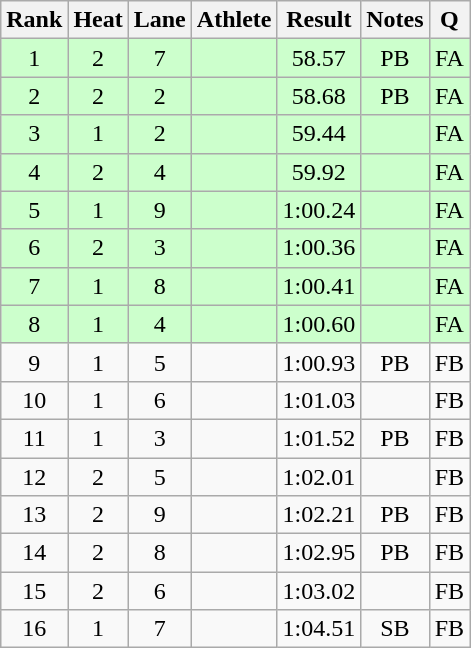<table class="wikitable sortable" style="text-align:center">
<tr>
<th>Rank</th>
<th>Heat</th>
<th>Lane</th>
<th>Athlete</th>
<th>Result</th>
<th>Notes</th>
<th>Q</th>
</tr>
<tr bgcolor=ccffcc>
<td>1</td>
<td>2</td>
<td>7</td>
<td align=left></td>
<td>58.57</td>
<td>PB</td>
<td>FA</td>
</tr>
<tr bgcolor=ccffcc>
<td>2</td>
<td>2</td>
<td>2</td>
<td align=left></td>
<td>58.68</td>
<td>PB</td>
<td>FA</td>
</tr>
<tr bgcolor=ccffcc>
<td>3</td>
<td>1</td>
<td>2</td>
<td align=left></td>
<td>59.44</td>
<td></td>
<td>FA</td>
</tr>
<tr bgcolor=ccffcc>
<td>4</td>
<td>2</td>
<td>4</td>
<td align=left></td>
<td>59.92</td>
<td></td>
<td>FA</td>
</tr>
<tr bgcolor=ccffcc>
<td>5</td>
<td>1</td>
<td>9</td>
<td align=left></td>
<td>1:00.24</td>
<td></td>
<td>FA</td>
</tr>
<tr bgcolor=ccffcc>
<td>6</td>
<td>2</td>
<td>3</td>
<td align=left></td>
<td>1:00.36</td>
<td></td>
<td>FA</td>
</tr>
<tr bgcolor=ccffcc>
<td>7</td>
<td>1</td>
<td>8</td>
<td align=left></td>
<td>1:00.41</td>
<td></td>
<td>FA</td>
</tr>
<tr bgcolor=ccffcc>
<td>8</td>
<td>1</td>
<td>4</td>
<td align=left></td>
<td>1:00.60</td>
<td></td>
<td>FA</td>
</tr>
<tr>
<td>9</td>
<td>1</td>
<td>5</td>
<td align=left></td>
<td>1:00.93</td>
<td>PB</td>
<td>FB</td>
</tr>
<tr>
<td>10</td>
<td>1</td>
<td>6</td>
<td align=left></td>
<td>1:01.03</td>
<td></td>
<td>FB</td>
</tr>
<tr>
<td>11</td>
<td>1</td>
<td>3</td>
<td align=left></td>
<td>1:01.52</td>
<td>PB</td>
<td>FB</td>
</tr>
<tr>
<td>12</td>
<td>2</td>
<td>5</td>
<td align=left></td>
<td>1:02.01</td>
<td></td>
<td>FB</td>
</tr>
<tr>
<td>13</td>
<td>2</td>
<td>9</td>
<td align=left></td>
<td>1:02.21</td>
<td>PB</td>
<td>FB</td>
</tr>
<tr>
<td>14</td>
<td>2</td>
<td>8</td>
<td align=left></td>
<td>1:02.95</td>
<td>PB</td>
<td>FB</td>
</tr>
<tr>
<td>15</td>
<td>2</td>
<td>6</td>
<td align=left></td>
<td>1:03.02</td>
<td></td>
<td>FB</td>
</tr>
<tr>
<td>16</td>
<td>1</td>
<td>7</td>
<td align=left></td>
<td>1:04.51</td>
<td>SB</td>
<td>FB</td>
</tr>
</table>
